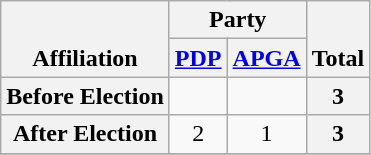<table class=wikitable style="text-align:center">
<tr style="vertical-align:bottom;">
<th rowspan=2>Affiliation</th>
<th colspan=2>Party</th>
<th rowspan=2>Total</th>
</tr>
<tr>
<th><a href='#'>PDP</a></th>
<th><a href='#'>APGA</a></th>
</tr>
<tr>
<th>Before Election</th>
<td></td>
<td></td>
<th>3</th>
</tr>
<tr>
<th>After Election</th>
<td>2</td>
<td>1</td>
<th>3</th>
</tr>
<tr>
</tr>
</table>
